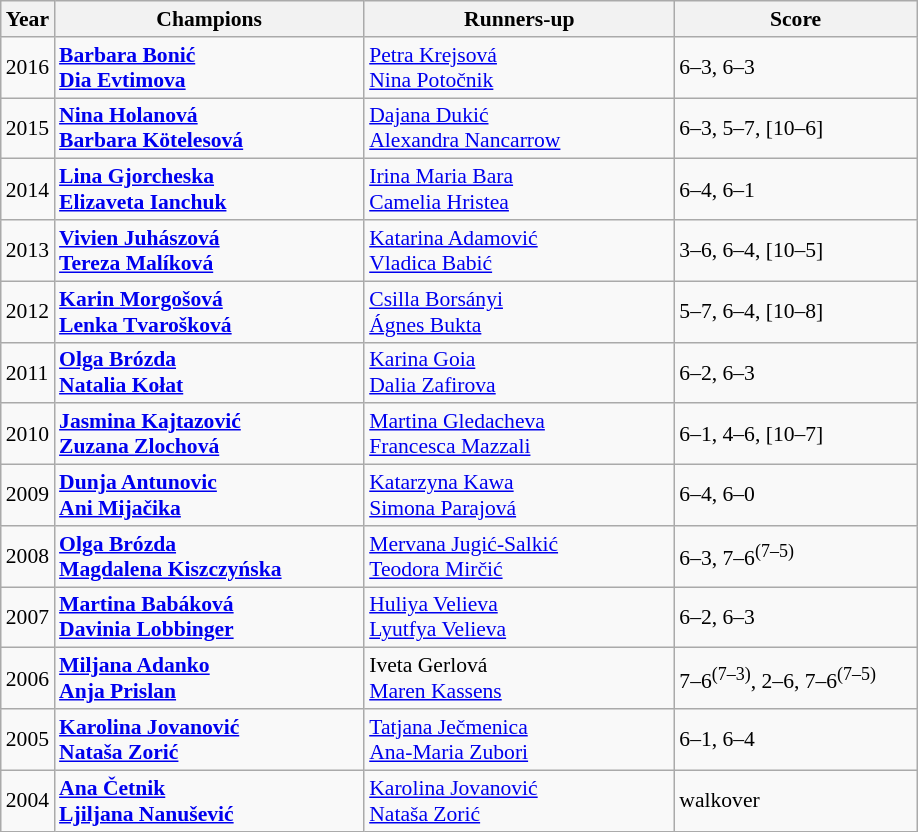<table class="wikitable" style="font-size:90%">
<tr>
<th>Year</th>
<th width="200">Champions</th>
<th width="200">Runners-up</th>
<th width="155">Score</th>
</tr>
<tr>
<td>2016</td>
<td> <strong><a href='#'>Barbara Bonić</a></strong> <br>  <strong><a href='#'>Dia Evtimova</a></strong></td>
<td> <a href='#'>Petra Krejsová</a> <br>  <a href='#'>Nina Potočnik</a></td>
<td>6–3, 6–3</td>
</tr>
<tr>
<td>2015</td>
<td> <strong><a href='#'>Nina Holanová</a></strong> <br>  <strong><a href='#'>Barbara Kötelesová</a></strong></td>
<td> <a href='#'>Dajana Dukić</a> <br>  <a href='#'>Alexandra Nancarrow</a></td>
<td>6–3, 5–7, [10–6]</td>
</tr>
<tr>
<td>2014</td>
<td> <strong><a href='#'>Lina Gjorcheska</a></strong> <br>  <strong><a href='#'>Elizaveta Ianchuk</a></strong></td>
<td> <a href='#'>Irina Maria Bara</a> <br>  <a href='#'>Camelia Hristea</a></td>
<td>6–4, 6–1</td>
</tr>
<tr>
<td>2013</td>
<td> <strong><a href='#'>Vivien Juhászová</a></strong> <br>  <strong><a href='#'>Tereza Malíková</a></strong></td>
<td> <a href='#'>Katarina Adamović</a> <br>  <a href='#'>Vladica Babić</a></td>
<td>3–6, 6–4, [10–5]</td>
</tr>
<tr>
<td>2012</td>
<td> <strong><a href='#'>Karin Morgošová</a></strong> <br>  <strong><a href='#'>Lenka Tvarošková</a></strong></td>
<td> <a href='#'>Csilla Borsányi</a> <br>  <a href='#'>Ágnes Bukta</a></td>
<td>5–7, 6–4, [10–8]</td>
</tr>
<tr>
<td>2011</td>
<td> <strong><a href='#'>Olga Brózda</a></strong> <br>  <strong><a href='#'>Natalia Kołat</a></strong></td>
<td> <a href='#'>Karina Goia</a> <br>  <a href='#'>Dalia Zafirova</a></td>
<td>6–2, 6–3</td>
</tr>
<tr>
<td>2010</td>
<td> <strong><a href='#'>Jasmina Kajtazović</a></strong> <br>  <strong><a href='#'>Zuzana Zlochová</a></strong></td>
<td> <a href='#'>Martina Gledacheva</a> <br>  <a href='#'>Francesca Mazzali</a></td>
<td>6–1, 4–6, [10–7]</td>
</tr>
<tr>
<td>2009</td>
<td> <strong><a href='#'>Dunja Antunovic</a></strong> <br>  <strong><a href='#'>Ani Mijačika</a></strong></td>
<td> <a href='#'>Katarzyna Kawa</a> <br>  <a href='#'>Simona Parajová</a></td>
<td>6–4, 6–0</td>
</tr>
<tr>
<td>2008</td>
<td> <strong><a href='#'>Olga Brózda</a></strong> <br>  <strong><a href='#'>Magdalena Kiszczyńska</a></strong></td>
<td> <a href='#'>Mervana Jugić-Salkić</a> <br>  <a href='#'>Teodora Mirčić</a></td>
<td>6–3, 7–6<sup>(7–5)</sup></td>
</tr>
<tr>
<td>2007</td>
<td> <strong><a href='#'>Martina Babáková</a></strong> <br>  <strong><a href='#'>Davinia Lobbinger</a></strong></td>
<td> <a href='#'>Huliya Velieva</a> <br>  <a href='#'>Lyutfya Velieva</a></td>
<td>6–2, 6–3</td>
</tr>
<tr>
<td>2006</td>
<td> <strong><a href='#'>Miljana Adanko</a></strong> <br>  <strong><a href='#'>Anja Prislan</a></strong></td>
<td> Iveta Gerlová <br>  <a href='#'>Maren Kassens</a></td>
<td>7–6<sup>(7–3)</sup>, 2–6, 7–6<sup>(7–5)</sup></td>
</tr>
<tr>
<td>2005</td>
<td> <strong><a href='#'>Karolina Jovanović</a></strong> <br>  <strong><a href='#'>Nataša Zorić</a></strong></td>
<td> <a href='#'>Tatjana Ječmenica</a> <br>  <a href='#'>Ana-Maria Zubori</a></td>
<td>6–1, 6–4</td>
</tr>
<tr>
<td>2004</td>
<td> <strong><a href='#'>Ana Četnik</a></strong> <br>  <strong><a href='#'>Ljiljana Nanušević</a></strong></td>
<td> <a href='#'>Karolina Jovanović</a> <br>  <a href='#'>Nataša Zorić</a></td>
<td>walkover</td>
</tr>
</table>
